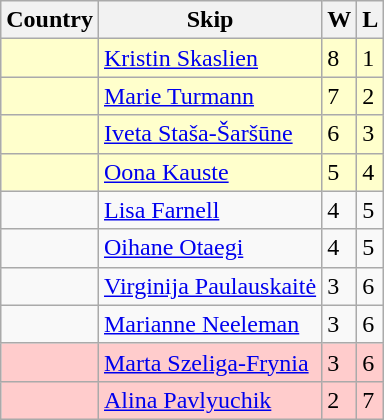<table class=wikitable>
<tr>
<th>Country</th>
<th>Skip</th>
<th>W</th>
<th>L</th>
</tr>
<tr style="background:#ffffcc">
<td></td>
<td><a href='#'>Kristin Skaslien</a></td>
<td>8</td>
<td>1</td>
</tr>
<tr style="background:#ffffcc">
<td></td>
<td><a href='#'>Marie Turmann</a></td>
<td>7</td>
<td>2</td>
</tr>
<tr style="background:#ffffcc">
<td></td>
<td><a href='#'>Iveta Staša-Šaršūne</a></td>
<td>6</td>
<td>3</td>
</tr>
<tr style="background:#ffffcc">
<td></td>
<td><a href='#'>Oona Kauste</a></td>
<td>5</td>
<td>4</td>
</tr>
<tr>
<td></td>
<td><a href='#'>Lisa Farnell</a></td>
<td>4</td>
<td>5</td>
</tr>
<tr>
<td></td>
<td><a href='#'>Oihane Otaegi</a></td>
<td>4</td>
<td>5</td>
</tr>
<tr>
<td></td>
<td><a href='#'>Virginija Paulauskaitė</a></td>
<td>3</td>
<td>6</td>
</tr>
<tr>
<td></td>
<td><a href='#'>Marianne Neeleman</a></td>
<td>3</td>
<td>6</td>
</tr>
<tr style="background:#ffcccc">
<td></td>
<td><a href='#'>Marta Szeliga-Frynia</a></td>
<td>3</td>
<td>6</td>
</tr>
<tr style="background:#ffcccc">
<td></td>
<td><a href='#'>Alina Pavlyuchik</a></td>
<td>2</td>
<td>7</td>
</tr>
</table>
